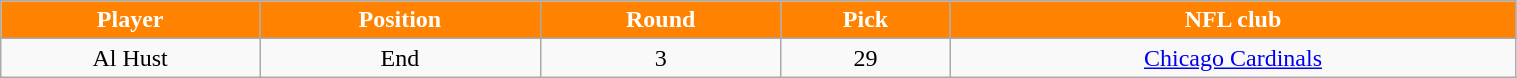<table class="wikitable" width="80%">
<tr align="center"  style="background:#FF8200;color:#FFFFFF;">
<td><strong>Player</strong></td>
<td><strong>Position</strong></td>
<td><strong>Round</strong></td>
<td><strong>Pick</strong></td>
<td><strong>NFL club</strong></td>
</tr>
<tr align="center" bgcolor="">
<td>Al Hust</td>
<td>End</td>
<td>3</td>
<td>29</td>
<td><a href='#'>Chicago Cardinals</a></td>
</tr>
</table>
